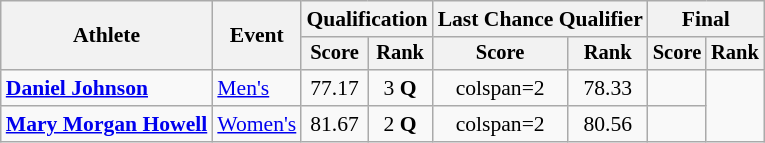<table class=wikitable style=font-size:90%;text-align:center>
<tr>
<th rowspan=2>Athlete</th>
<th rowspan=2>Event</th>
<th colspan=2>Qualification</th>
<th colspan=2>Last Chance Qualifier</th>
<th colspan=2>Final</th>
</tr>
<tr style=font-size:95%>
<th>Score</th>
<th>Rank</th>
<th>Score</th>
<th>Rank</th>
<th>Score</th>
<th>Rank</th>
</tr>
<tr>
<td align=left><strong><a href='#'>Daniel Johnson</a></strong></td>
<td align=left><a href='#'>Men's</a></td>
<td>77.17</td>
<td>3 <strong>Q</strong></td>
<td>colspan=2 </td>
<td>78.33</td>
<td></td>
</tr>
<tr>
<td align=left><strong><a href='#'>Mary Morgan Howell</a></strong></td>
<td align=left><a href='#'>Women's</a></td>
<td>81.67</td>
<td>2 <strong>Q</strong></td>
<td>colspan=2 </td>
<td>80.56</td>
<td></td>
</tr>
</table>
